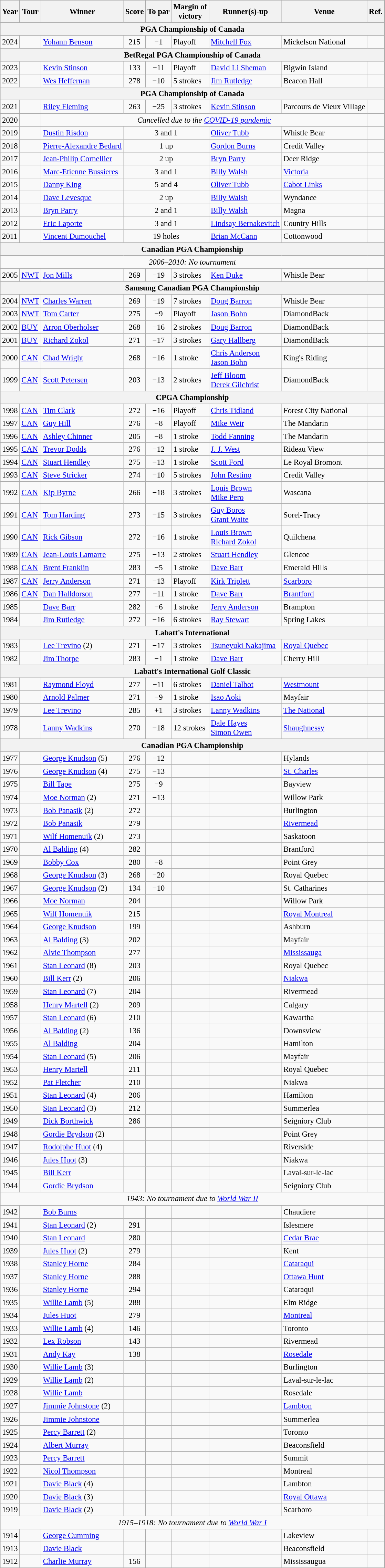<table class="wikitable" style="font-size:95%">
<tr>
<th>Year</th>
<th>Tour</th>
<th>Winner</th>
<th>Score</th>
<th>To par</th>
<th>Margin of<br>victory</th>
<th>Runner(s)-up</th>
<th>Venue</th>
<th>Ref.</th>
</tr>
<tr>
<th colspan=9>PGA Championship of Canada</th>
</tr>
<tr>
<td>2024</td>
<td></td>
<td> <a href='#'>Yohann Benson</a></td>
<td align=center>215</td>
<td align=center>−1</td>
<td>Playoff</td>
<td> <a href='#'>Mitchell Fox</a></td>
<td>Mickelson National</td>
<td></td>
</tr>
<tr>
<th colspan=9>BetRegal PGA Championship of Canada</th>
</tr>
<tr>
<td>2023</td>
<td></td>
<td> <a href='#'>Kevin Stinson</a></td>
<td align=center>133</td>
<td align=center>−11</td>
<td>Playoff</td>
<td> <a href='#'>David Li Sheman</a></td>
<td>Bigwin Island</td>
<td></td>
</tr>
<tr>
<td>2022</td>
<td></td>
<td> <a href='#'>Wes Heffernan</a></td>
<td align=center>278</td>
<td align=center>−10</td>
<td>5 strokes</td>
<td> <a href='#'>Jim Rutledge</a></td>
<td>Beacon Hall</td>
<td></td>
</tr>
<tr>
<th colspan=9>PGA Championship of Canada</th>
</tr>
<tr>
<td>2021</td>
<td></td>
<td> <a href='#'>Riley Fleming</a></td>
<td align=center>263</td>
<td align=center>−25</td>
<td>3 strokes</td>
<td> <a href='#'>Kevin Stinson</a></td>
<td>Parcours de Vieux Village</td>
<td></td>
</tr>
<tr>
<td>2020</td>
<td></td>
<td colspan=6 align=center><em>Cancelled due to the <a href='#'>COVID-19 pandemic</a></em></td>
<td></td>
</tr>
<tr>
<td>2019</td>
<td></td>
<td> <a href='#'>Dustin Risdon</a></td>
<td colspan=3 align="center">3 and 1</td>
<td> <a href='#'>Oliver Tubb</a></td>
<td>Whistle Bear</td>
<td></td>
</tr>
<tr>
<td>2018</td>
<td></td>
<td> <a href='#'>Pierre-Alexandre Bedard</a></td>
<td colspan=3 align="center">1 up</td>
<td> <a href='#'>Gordon Burns</a></td>
<td>Credit Valley</td>
<td></td>
</tr>
<tr>
<td>2017</td>
<td></td>
<td> <a href='#'>Jean-Philip Cornellier</a></td>
<td colspan=3 align="center">2 up</td>
<td> <a href='#'>Bryn Parry</a></td>
<td>Deer Ridge</td>
<td></td>
</tr>
<tr>
<td>2016</td>
<td></td>
<td> <a href='#'>Marc-Etienne Bussieres</a></td>
<td colspan=3 align="center">3 and 1</td>
<td> <a href='#'>Billy Walsh</a></td>
<td><a href='#'>Victoria</a></td>
<td></td>
</tr>
<tr>
<td>2015</td>
<td></td>
<td> <a href='#'>Danny King</a></td>
<td colspan=3 align="center">5 and 4</td>
<td> <a href='#'>Oliver Tubb</a></td>
<td><a href='#'>Cabot Links</a></td>
<td></td>
</tr>
<tr>
<td>2014</td>
<td></td>
<td> <a href='#'>Dave Levesque</a></td>
<td colspan=3 align="center">2 up</td>
<td> <a href='#'>Billy Walsh</a></td>
<td>Wyndance</td>
<td></td>
</tr>
<tr>
<td>2013</td>
<td></td>
<td> <a href='#'>Bryn Parry</a></td>
<td colspan=3 align="center">2 and 1</td>
<td> <a href='#'>Billy Walsh</a></td>
<td>Magna</td>
<td></td>
</tr>
<tr>
<td>2012</td>
<td></td>
<td> <a href='#'>Eric Laporte</a></td>
<td colspan=3 align="center">3 and 1</td>
<td> <a href='#'>Lindsay Bernakevitch</a></td>
<td>Country Hills</td>
<td></td>
</tr>
<tr>
<td>2011</td>
<td></td>
<td> <a href='#'>Vincent Dumouchel</a></td>
<td colspan=3 align="center">19 holes</td>
<td> <a href='#'>Brian McCann</a></td>
<td>Cottonwood</td>
<td></td>
</tr>
<tr>
<th colspan=9>Canadian PGA Championship</th>
</tr>
<tr>
<td colspan=9 align=center><em>2006–2010: No tournament</em></td>
</tr>
<tr>
<td>2005</td>
<td><a href='#'>NWT</a></td>
<td> <a href='#'>Jon Mills</a></td>
<td align=center>269</td>
<td align=center>−19</td>
<td>3 strokes</td>
<td> <a href='#'>Ken Duke</a></td>
<td>Whistle Bear</td>
<td></td>
</tr>
<tr>
<th colspan=9>Samsung Canadian PGA Championship</th>
</tr>
<tr>
<td>2004</td>
<td><a href='#'>NWT</a></td>
<td> <a href='#'>Charles Warren</a></td>
<td align=center>269</td>
<td align=center>−19</td>
<td>7 strokes</td>
<td> <a href='#'>Doug Barron</a></td>
<td>Whistle Bear</td>
<td></td>
</tr>
<tr>
<td>2003</td>
<td><a href='#'>NWT</a></td>
<td> <a href='#'>Tom Carter</a></td>
<td align=center>275</td>
<td align=center>−9</td>
<td>Playoff</td>
<td> <a href='#'>Jason Bohn</a></td>
<td>DiamondBack</td>
<td></td>
</tr>
<tr>
<td>2002</td>
<td><a href='#'>BUY</a></td>
<td> <a href='#'>Arron Oberholser</a></td>
<td align=center>268</td>
<td align=center>−16</td>
<td>2 strokes</td>
<td> <a href='#'>Doug Barron</a></td>
<td>DiamondBack</td>
<td></td>
</tr>
<tr>
<td>2001</td>
<td><a href='#'>BUY</a></td>
<td> <a href='#'>Richard Zokol</a></td>
<td align=center>271</td>
<td align=center>−17</td>
<td>3 strokes</td>
<td> <a href='#'>Gary Hallberg</a></td>
<td>DiamondBack</td>
<td></td>
</tr>
<tr>
<td>2000</td>
<td><a href='#'>CAN</a></td>
<td> <a href='#'>Chad Wright</a></td>
<td align=center>268</td>
<td align=center>−16</td>
<td>1 stroke</td>
<td> <a href='#'>Chris Anderson</a><br> <a href='#'>Jason Bohn</a></td>
<td>King's Riding</td>
<td></td>
</tr>
<tr>
<td>1999</td>
<td><a href='#'>CAN</a></td>
<td> <a href='#'>Scott Petersen</a></td>
<td align=center>203</td>
<td align=center>−13</td>
<td>2 strokes</td>
<td> <a href='#'>Jeff Bloom</a><br> <a href='#'>Derek Gilchrist</a></td>
<td>DiamondBack</td>
<td></td>
</tr>
<tr>
<th colspan=9>CPGA Championship</th>
</tr>
<tr>
<td>1998</td>
<td><a href='#'>CAN</a></td>
<td> <a href='#'>Tim Clark</a></td>
<td align=center>272</td>
<td align=center>−16</td>
<td>Playoff</td>
<td> <a href='#'>Chris Tidland</a></td>
<td>Forest City National</td>
<td></td>
</tr>
<tr>
<td>1997</td>
<td><a href='#'>CAN</a></td>
<td> <a href='#'>Guy Hill</a></td>
<td align=center>276</td>
<td align=center>−8</td>
<td>Playoff</td>
<td> <a href='#'>Mike Weir</a></td>
<td>The Mandarin</td>
<td></td>
</tr>
<tr>
<td>1996</td>
<td><a href='#'>CAN</a></td>
<td> <a href='#'>Ashley Chinner</a></td>
<td align=center>205</td>
<td align=center>−8</td>
<td>1 stroke</td>
<td> <a href='#'>Todd Fanning</a></td>
<td>The Mandarin</td>
<td></td>
</tr>
<tr>
<td>1995</td>
<td><a href='#'>CAN</a></td>
<td> <a href='#'>Trevor Dodds</a></td>
<td align=center>276</td>
<td align=center>−12</td>
<td>1 stroke</td>
<td> <a href='#'>J. J. West</a></td>
<td>Rideau View</td>
<td></td>
</tr>
<tr>
<td>1994</td>
<td><a href='#'>CAN</a></td>
<td> <a href='#'>Stuart Hendley</a></td>
<td align=center>275</td>
<td align=center>−13</td>
<td>1 stroke</td>
<td> <a href='#'>Scott Ford</a></td>
<td>Le Royal Bromont</td>
<td></td>
</tr>
<tr>
<td>1993</td>
<td><a href='#'>CAN</a></td>
<td> <a href='#'>Steve Stricker</a></td>
<td align=center>274</td>
<td align=center>−10</td>
<td>5 strokes</td>
<td> <a href='#'>John Restino</a></td>
<td>Credit Valley</td>
<td></td>
</tr>
<tr>
<td>1992</td>
<td><a href='#'>CAN</a></td>
<td> <a href='#'>Kip Byrne</a></td>
<td align=center>266</td>
<td align=center>−18</td>
<td>3 strokes</td>
<td> <a href='#'>Louis Brown</a><br> <a href='#'>Mike Pero</a></td>
<td>Wascana</td>
<td></td>
</tr>
<tr>
<td>1991</td>
<td><a href='#'>CAN</a></td>
<td> <a href='#'>Tom Harding</a></td>
<td align=center>273</td>
<td align=center>−15</td>
<td>3 strokes</td>
<td> <a href='#'>Guy Boros</a><br> <a href='#'>Grant Waite</a></td>
<td>Sorel-Tracy</td>
<td></td>
</tr>
<tr>
<td>1990</td>
<td><a href='#'>CAN</a></td>
<td> <a href='#'>Rick Gibson</a></td>
<td align=center>272</td>
<td align=center>−16</td>
<td>1 stroke</td>
<td> <a href='#'>Louis Brown</a><br> <a href='#'>Richard Zokol</a></td>
<td>Quilchena</td>
<td></td>
</tr>
<tr>
<td>1989</td>
<td><a href='#'>CAN</a></td>
<td> <a href='#'>Jean-Louis Lamarre</a></td>
<td align=center>275</td>
<td align=center>−13</td>
<td>2 strokes</td>
<td> <a href='#'>Stuart Hendley</a></td>
<td>Glencoe</td>
<td></td>
</tr>
<tr>
<td>1988</td>
<td><a href='#'>CAN</a></td>
<td> <a href='#'>Brent Franklin</a></td>
<td align=center>283</td>
<td align=center>−5</td>
<td>1 stroke</td>
<td> <a href='#'>Dave Barr</a></td>
<td>Emerald Hills</td>
<td></td>
</tr>
<tr>
<td>1987</td>
<td><a href='#'>CAN</a></td>
<td> <a href='#'>Jerry Anderson</a></td>
<td align=center>271</td>
<td align=center>−13</td>
<td>Playoff</td>
<td> <a href='#'>Kirk Triplett</a></td>
<td><a href='#'>Scarboro</a></td>
<td></td>
</tr>
<tr>
<td>1986</td>
<td><a href='#'>CAN</a></td>
<td> <a href='#'>Dan Halldorson</a></td>
<td align=center>277</td>
<td align=center>−11</td>
<td>1 stroke</td>
<td> <a href='#'>Dave Barr</a></td>
<td><a href='#'>Brantford</a></td>
<td></td>
</tr>
<tr>
<td>1985</td>
<td></td>
<td> <a href='#'>Dave Barr</a></td>
<td align=center>282</td>
<td align=center>−6</td>
<td>1 stroke</td>
<td> <a href='#'>Jerry Anderson</a></td>
<td>Brampton</td>
<td></td>
</tr>
<tr>
<td>1984</td>
<td></td>
<td> <a href='#'>Jim Rutledge</a></td>
<td align=center>272</td>
<td align=center>−16</td>
<td>6 strokes</td>
<td> <a href='#'>Ray Stewart</a></td>
<td>Spring Lakes</td>
<td></td>
</tr>
<tr>
<th colspan=9>Labatt's International</th>
</tr>
<tr>
<td>1983</td>
<td></td>
<td> <a href='#'>Lee Trevino</a> (2)</td>
<td align=center>271</td>
<td align=center>−17</td>
<td>3 strokes</td>
<td> <a href='#'>Tsuneyuki Nakajima</a></td>
<td><a href='#'>Royal Quebec</a></td>
<td></td>
</tr>
<tr>
<td>1982</td>
<td></td>
<td> <a href='#'>Jim Thorpe</a></td>
<td align=center>283</td>
<td align=center>−1</td>
<td>1 stroke</td>
<td> <a href='#'>Dave Barr</a></td>
<td>Cherry Hill</td>
<td></td>
</tr>
<tr>
<th colspan=9>Labatt's International Golf Classic</th>
</tr>
<tr>
<td>1981</td>
<td></td>
<td> <a href='#'>Raymond Floyd</a></td>
<td align=center>277</td>
<td align=center>−11</td>
<td>6 strokes</td>
<td> <a href='#'>Daniel Talbot</a></td>
<td><a href='#'>Westmount</a></td>
<td></td>
</tr>
<tr>
<td>1980</td>
<td></td>
<td> <a href='#'>Arnold Palmer</a></td>
<td align=center>271</td>
<td align=center>−9</td>
<td>1 stroke</td>
<td> <a href='#'>Isao Aoki</a></td>
<td>Mayfair</td>
<td></td>
</tr>
<tr>
<td>1979</td>
<td></td>
<td> <a href='#'>Lee Trevino</a></td>
<td align=center>285</td>
<td align=center>+1</td>
<td>3 strokes</td>
<td> <a href='#'>Lanny Wadkins</a></td>
<td><a href='#'>The National</a></td>
<td></td>
</tr>
<tr>
<td>1978</td>
<td></td>
<td> <a href='#'>Lanny Wadkins</a></td>
<td align=center>270</td>
<td align=center>−18</td>
<td>12 strokes</td>
<td> <a href='#'>Dale Hayes</a><br> <a href='#'>Simon Owen</a></td>
<td><a href='#'>Shaughnessy</a></td>
<td></td>
</tr>
<tr>
<th colspan=9>Canadian PGA Championship</th>
</tr>
<tr>
<td>1977</td>
<td></td>
<td> <a href='#'>George Knudson</a> (5)</td>
<td align=center>276</td>
<td align=center>−12</td>
<td></td>
<td></td>
<td>Hylands</td>
<td></td>
</tr>
<tr>
<td>1976</td>
<td></td>
<td> <a href='#'>George Knudson</a> (4)</td>
<td align=center>275</td>
<td align=center>−13</td>
<td></td>
<td></td>
<td><a href='#'>St. Charles</a></td>
<td></td>
</tr>
<tr>
<td>1975</td>
<td></td>
<td> <a href='#'>Bill Tape</a></td>
<td align=center>275</td>
<td align=center>−9</td>
<td></td>
<td></td>
<td>Bayview</td>
<td></td>
</tr>
<tr>
<td>1974</td>
<td></td>
<td> <a href='#'>Moe Norman</a> (2)</td>
<td align=center>271</td>
<td align=center>−13</td>
<td></td>
<td></td>
<td>Willow Park</td>
<td></td>
</tr>
<tr>
<td>1973</td>
<td></td>
<td> <a href='#'>Bob Panasik</a> (2)</td>
<td align=center>272</td>
<td align=center></td>
<td></td>
<td></td>
<td>Burlington</td>
<td></td>
</tr>
<tr>
<td>1972</td>
<td></td>
<td> <a href='#'>Bob Panasik</a></td>
<td align=center>279</td>
<td align=center></td>
<td></td>
<td></td>
<td><a href='#'>Rivermead</a></td>
<td></td>
</tr>
<tr>
<td>1971</td>
<td></td>
<td> <a href='#'>Wilf Homenuik</a> (2)</td>
<td align=center>273</td>
<td align=center></td>
<td></td>
<td></td>
<td>Saskatoon</td>
<td></td>
</tr>
<tr>
<td>1970</td>
<td></td>
<td> <a href='#'>Al Balding</a> (4)</td>
<td align=center>282</td>
<td align=center></td>
<td></td>
<td></td>
<td>Brantford</td>
<td></td>
</tr>
<tr>
<td>1969</td>
<td></td>
<td> <a href='#'>Bobby Cox</a></td>
<td align=center>280</td>
<td align=center>−8</td>
<td></td>
<td></td>
<td>Point Grey</td>
<td></td>
</tr>
<tr>
<td>1968</td>
<td></td>
<td> <a href='#'>George Knudson</a> (3)</td>
<td align=center>268</td>
<td align=center>−20</td>
<td></td>
<td></td>
<td>Royal Quebec</td>
<td></td>
</tr>
<tr>
<td>1967</td>
<td></td>
<td> <a href='#'>George Knudson</a> (2)</td>
<td align=center>134</td>
<td align=center>−10</td>
<td></td>
<td></td>
<td>St. Catharines</td>
<td></td>
</tr>
<tr>
<td>1966</td>
<td></td>
<td> <a href='#'>Moe Norman</a></td>
<td align=center>204</td>
<td align=center></td>
<td></td>
<td></td>
<td>Willow Park</td>
<td></td>
</tr>
<tr>
<td>1965</td>
<td></td>
<td> <a href='#'>Wilf Homenuik</a></td>
<td align=center>215</td>
<td align=center></td>
<td></td>
<td></td>
<td><a href='#'>Royal Montreal</a></td>
<td></td>
</tr>
<tr>
<td>1964</td>
<td></td>
<td> <a href='#'>George Knudson</a></td>
<td align=center>199</td>
<td align=center></td>
<td></td>
<td></td>
<td>Ashburn</td>
<td></td>
</tr>
<tr>
<td>1963</td>
<td></td>
<td> <a href='#'>Al Balding</a> (3)</td>
<td align=center>202</td>
<td align=center></td>
<td></td>
<td></td>
<td>Mayfair</td>
<td></td>
</tr>
<tr>
<td>1962</td>
<td></td>
<td> <a href='#'>Alvie Thompson</a></td>
<td align=center>277</td>
<td align=center></td>
<td></td>
<td></td>
<td><a href='#'>Mississauga</a></td>
<td></td>
</tr>
<tr>
<td>1961</td>
<td></td>
<td> <a href='#'>Stan Leonard</a> (8)</td>
<td align=center>203</td>
<td align=center></td>
<td></td>
<td></td>
<td>Royal Quebec</td>
<td></td>
</tr>
<tr>
<td>1960</td>
<td></td>
<td> <a href='#'>Bill Kerr</a> (2)</td>
<td align=center>206</td>
<td align=center></td>
<td></td>
<td></td>
<td><a href='#'>Niakwa</a></td>
<td></td>
</tr>
<tr>
<td>1959</td>
<td></td>
<td> <a href='#'>Stan Leonard</a> (7)</td>
<td align=center>204</td>
<td align=center></td>
<td></td>
<td></td>
<td>Rivermead</td>
<td></td>
</tr>
<tr>
<td>1958</td>
<td></td>
<td> <a href='#'>Henry Martell</a> (2)</td>
<td align=center>209</td>
<td align=center></td>
<td></td>
<td></td>
<td>Calgary</td>
<td></td>
</tr>
<tr>
<td>1957</td>
<td></td>
<td> <a href='#'>Stan Leonard</a> (6)</td>
<td align=center>210</td>
<td align=center></td>
<td></td>
<td></td>
<td>Kawartha</td>
<td></td>
</tr>
<tr>
<td>1956</td>
<td></td>
<td> <a href='#'>Al Balding</a> (2)</td>
<td align=center>136</td>
<td align=center></td>
<td></td>
<td></td>
<td>Downsview</td>
<td></td>
</tr>
<tr>
<td>1955</td>
<td></td>
<td> <a href='#'>Al Balding</a></td>
<td align=center>204</td>
<td align=center></td>
<td></td>
<td></td>
<td>Hamilton</td>
<td></td>
</tr>
<tr>
<td>1954</td>
<td></td>
<td> <a href='#'>Stan Leonard</a> (5)</td>
<td align=center>206</td>
<td align=center></td>
<td></td>
<td></td>
<td>Mayfair</td>
<td></td>
</tr>
<tr>
<td>1953</td>
<td></td>
<td> <a href='#'>Henry Martell</a></td>
<td align=center>211</td>
<td align=center></td>
<td></td>
<td></td>
<td>Royal Quebec</td>
<td></td>
</tr>
<tr>
<td>1952</td>
<td></td>
<td> <a href='#'>Pat Fletcher</a></td>
<td align=center>210</td>
<td align=center></td>
<td></td>
<td></td>
<td>Niakwa</td>
<td></td>
</tr>
<tr>
<td>1951</td>
<td></td>
<td> <a href='#'>Stan Leonard</a> (4)</td>
<td align=center>206</td>
<td align=center></td>
<td></td>
<td></td>
<td>Hamilton</td>
<td></td>
</tr>
<tr>
<td>1950</td>
<td></td>
<td> <a href='#'>Stan Leonard</a> (3)</td>
<td align=center>212</td>
<td align=center></td>
<td></td>
<td></td>
<td>Summerlea</td>
<td></td>
</tr>
<tr>
<td>1949</td>
<td></td>
<td> <a href='#'>Dick Borthwick</a></td>
<td align=center>286</td>
<td align=center></td>
<td></td>
<td></td>
<td>Seigniory Club</td>
<td></td>
</tr>
<tr>
<td>1948</td>
<td></td>
<td> <a href='#'>Gordie Brydson</a> (2)</td>
<td align=center></td>
<td align=center></td>
<td></td>
<td></td>
<td>Point Grey</td>
<td></td>
</tr>
<tr>
<td>1947</td>
<td></td>
<td> <a href='#'>Rodolphe Huot</a> (4)</td>
<td align=center></td>
<td align=center></td>
<td></td>
<td></td>
<td>Riverside</td>
<td></td>
</tr>
<tr>
<td>1946</td>
<td></td>
<td> <a href='#'>Jules Huot</a> (3)</td>
<td align=center></td>
<td align=center></td>
<td></td>
<td></td>
<td>Niakwa</td>
<td></td>
</tr>
<tr>
<td>1945</td>
<td></td>
<td> <a href='#'>Bill Kerr</a></td>
<td align=center></td>
<td align=center></td>
<td></td>
<td></td>
<td>Laval-sur-le-lac</td>
<td></td>
</tr>
<tr>
<td>1944</td>
<td></td>
<td> <a href='#'>Gordie Brydson</a></td>
<td align=center></td>
<td align=center></td>
<td></td>
<td></td>
<td>Seigniory Club</td>
<td></td>
</tr>
<tr>
<td colspan=9 align=center><em>1943: No tournament due to <a href='#'>World War II</a></em></td>
</tr>
<tr>
<td>1942</td>
<td></td>
<td> <a href='#'>Bob Burns</a></td>
<td align=center></td>
<td align=center></td>
<td></td>
<td></td>
<td>Chaudiere</td>
<td></td>
</tr>
<tr>
<td>1941</td>
<td></td>
<td> <a href='#'>Stan Leonard</a> (2)</td>
<td align=center>291</td>
<td align=center></td>
<td></td>
<td></td>
<td>Islesmere</td>
<td></td>
</tr>
<tr>
<td>1940</td>
<td></td>
<td> <a href='#'>Stan Leonard</a></td>
<td align=center>280</td>
<td align=center></td>
<td></td>
<td></td>
<td><a href='#'>Cedar Brae</a></td>
<td></td>
</tr>
<tr>
<td>1939</td>
<td></td>
<td> <a href='#'>Jules Huot</a> (2)</td>
<td align=center>279</td>
<td align=center></td>
<td></td>
<td></td>
<td>Kent</td>
<td></td>
</tr>
<tr>
<td>1938</td>
<td></td>
<td> <a href='#'>Stanley Horne</a></td>
<td align=center>284</td>
<td align=center></td>
<td></td>
<td></td>
<td><a href='#'>Cataraqui</a></td>
<td></td>
</tr>
<tr>
<td>1937</td>
<td></td>
<td> <a href='#'>Stanley Horne</a></td>
<td align=center>288</td>
<td align=center></td>
<td></td>
<td></td>
<td><a href='#'>Ottawa Hunt</a></td>
<td></td>
</tr>
<tr>
<td>1936</td>
<td></td>
<td> <a href='#'>Stanley Horne</a></td>
<td align=center>294</td>
<td align=center></td>
<td></td>
<td></td>
<td>Cataraqui</td>
<td></td>
</tr>
<tr>
<td>1935</td>
<td></td>
<td> <a href='#'>Willie Lamb</a> (5)</td>
<td align=center>288</td>
<td align=center></td>
<td></td>
<td></td>
<td>Elm Ridge</td>
<td></td>
</tr>
<tr>
<td>1934</td>
<td></td>
<td> <a href='#'>Jules Huot</a></td>
<td align=center>279</td>
<td align=center></td>
<td></td>
<td></td>
<td><a href='#'>Montreal</a></td>
<td></td>
</tr>
<tr>
<td>1933</td>
<td></td>
<td> <a href='#'>Willie Lamb</a> (4)</td>
<td align=center>146</td>
<td align=center></td>
<td></td>
<td></td>
<td>Toronto</td>
<td></td>
</tr>
<tr>
<td>1932</td>
<td></td>
<td> <a href='#'>Lex Robson</a></td>
<td align=center>143</td>
<td align=center></td>
<td></td>
<td></td>
<td>Rivermead</td>
<td></td>
</tr>
<tr>
<td>1931</td>
<td></td>
<td> <a href='#'>Andy Kay</a></td>
<td align=center>138</td>
<td align=center></td>
<td></td>
<td></td>
<td><a href='#'>Rosedale</a></td>
<td></td>
</tr>
<tr>
<td>1930</td>
<td></td>
<td> <a href='#'>Willie Lamb</a> (3)</td>
<td align=center></td>
<td align=center></td>
<td></td>
<td></td>
<td>Burlington</td>
<td></td>
</tr>
<tr>
<td>1929</td>
<td></td>
<td> <a href='#'>Willie Lamb</a> (2)</td>
<td align=center></td>
<td align=center></td>
<td></td>
<td></td>
<td>Laval-sur-le-lac</td>
<td></td>
</tr>
<tr>
<td>1928</td>
<td></td>
<td> <a href='#'>Willie Lamb</a></td>
<td align=center></td>
<td align=center></td>
<td></td>
<td></td>
<td>Rosedale</td>
<td></td>
</tr>
<tr>
<td>1927</td>
<td></td>
<td> <a href='#'>Jimmie Johnstone</a> (2)</td>
<td align=center></td>
<td align=center></td>
<td></td>
<td></td>
<td><a href='#'>Lambton</a></td>
<td></td>
</tr>
<tr>
<td>1926</td>
<td></td>
<td> <a href='#'>Jimmie Johnstone</a></td>
<td align=center></td>
<td align=center></td>
<td></td>
<td></td>
<td>Summerlea</td>
<td></td>
</tr>
<tr>
<td>1925</td>
<td></td>
<td> <a href='#'>Percy Barrett</a> (2)</td>
<td align=center></td>
<td align=center></td>
<td></td>
<td></td>
<td>Toronto</td>
<td></td>
</tr>
<tr>
<td>1924</td>
<td></td>
<td> <a href='#'>Albert Murray</a></td>
<td align=center></td>
<td align=center></td>
<td></td>
<td></td>
<td>Beaconsfield</td>
<td></td>
</tr>
<tr>
<td>1923</td>
<td></td>
<td> <a href='#'>Percy Barrett</a></td>
<td align=center></td>
<td align=center></td>
<td></td>
<td></td>
<td>Summit</td>
<td></td>
</tr>
<tr>
<td>1922</td>
<td></td>
<td> <a href='#'>Nicol Thompson</a></td>
<td align=center></td>
<td align=center></td>
<td></td>
<td></td>
<td>Montreal</td>
<td></td>
</tr>
<tr>
<td>1921</td>
<td></td>
<td> <a href='#'>Davie Black</a> (4)</td>
<td align=center></td>
<td align=center></td>
<td></td>
<td></td>
<td>Lambton</td>
<td></td>
</tr>
<tr>
<td>1920</td>
<td></td>
<td> <a href='#'>Davie Black</a> (3)</td>
<td align=center></td>
<td align=center></td>
<td></td>
<td></td>
<td><a href='#'>Royal Ottawa</a></td>
<td></td>
</tr>
<tr>
<td>1919</td>
<td></td>
<td> <a href='#'>Davie Black</a> (2)</td>
<td align=center></td>
<td align=center></td>
<td></td>
<td></td>
<td>Scarboro</td>
<td></td>
</tr>
<tr>
<td colspan=9 align=center><em>1915–1918: No tournament due to <a href='#'>World War I</a></em></td>
</tr>
<tr>
<td>1914</td>
<td></td>
<td> <a href='#'>George Cumming</a></td>
<td align=center></td>
<td align=center></td>
<td></td>
<td></td>
<td>Lakeview</td>
<td></td>
</tr>
<tr>
<td>1913</td>
<td></td>
<td> <a href='#'>Davie Black</a></td>
<td align=center></td>
<td align=center></td>
<td></td>
<td></td>
<td>Beaconsfield</td>
<td></td>
</tr>
<tr>
<td>1912</td>
<td></td>
<td> <a href='#'>Charlie Murray</a></td>
<td align=center>156</td>
<td align=center></td>
<td></td>
<td></td>
<td>Mississaugua</td>
<td></td>
</tr>
</table>
